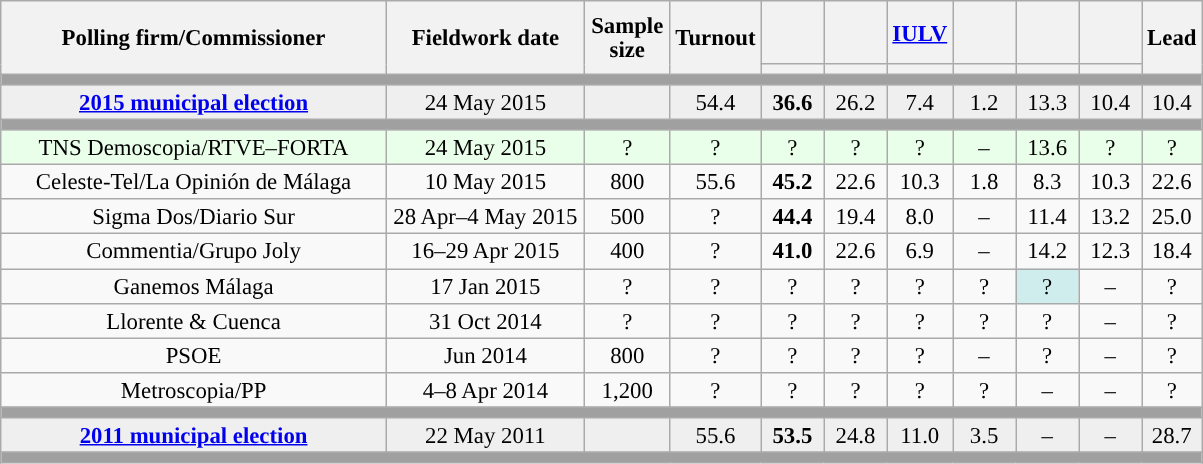<table class="wikitable collapsible collapsed" style="text-align:center; font-size:95%; line-height:16px;">
<tr style="height:42px;">
<th style="width:250px;" rowspan="2">Polling firm/Commissioner</th>
<th style="width:125px;" rowspan="2">Fieldwork date</th>
<th style="width:50px;" rowspan="2">Sample size</th>
<th style="width:45px;" rowspan="2">Turnout</th>
<th style="width:35px;"></th>
<th style="width:35px;"></th>
<th style="width:35px;"><a href='#'>IULV</a></th>
<th style="width:35px;"></th>
<th style="width:35px;"></th>
<th style="width:35px;"></th>
<th style="width:30px;" rowspan="2">Lead</th>
</tr>
<tr>
<th style="color:inherit;background:"></th>
<th style="color:inherit;background:"></th>
<th style="color:inherit;background:"></th>
<th style="color:inherit;background:"></th>
<th style="color:inherit;background:"></th>
<th style="color:inherit;background:"></th>
</tr>
<tr>
<td colspan="11" style="background:#A0A0A0"></td>
</tr>
<tr style="background:#EFEFEF;">
<td><strong><a href='#'>2015 municipal election</a></strong></td>
<td>24 May 2015</td>
<td></td>
<td>54.4</td>
<td><strong>36.6</strong><br></td>
<td>26.2<br></td>
<td>7.4<br></td>
<td>1.2<br></td>
<td>13.3<br></td>
<td>10.4<br></td>
<td style="background:">10.4</td>
</tr>
<tr>
<td colspan="11" style="background:#A0A0A0"></td>
</tr>
<tr style="background:#EAFFEA;">
<td>TNS Demoscopia/RTVE–FORTA</td>
<td>24 May 2015</td>
<td>?</td>
<td>?</td>
<td>?<br></td>
<td>?<br></td>
<td>?<br></td>
<td>–</td>
<td>13.6<br></td>
<td>?<br></td>
<td style="background:">?</td>
</tr>
<tr>
<td>Celeste-Tel/La Opinión de Málaga</td>
<td>10 May 2015</td>
<td>800</td>
<td>55.6</td>
<td><strong>45.2</strong><br></td>
<td>22.6<br></td>
<td>10.3<br></td>
<td>1.8<br></td>
<td>8.3<br></td>
<td>10.3<br></td>
<td style="background:">22.6</td>
</tr>
<tr>
<td>Sigma Dos/Diario Sur</td>
<td>28 Apr–4 May 2015</td>
<td>500</td>
<td>?</td>
<td><strong>44.4</strong><br></td>
<td>19.4<br></td>
<td>8.0<br></td>
<td>–</td>
<td>11.4<br></td>
<td>13.2<br></td>
<td style="background:">25.0</td>
</tr>
<tr>
<td>Commentia/Grupo Joly</td>
<td>16–29 Apr 2015</td>
<td>400</td>
<td>?</td>
<td><strong>41.0</strong><br></td>
<td>22.6<br></td>
<td>6.9<br></td>
<td>–</td>
<td>14.2<br></td>
<td>12.3<br></td>
<td style="background:">18.4</td>
</tr>
<tr>
<td>Ganemos Málaga</td>
<td>17 Jan 2015</td>
<td>?</td>
<td>?</td>
<td>?<br></td>
<td>?<br></td>
<td>?<br></td>
<td>?<br></td>
<td style="background:#CFEDEC">?<br></td>
<td>–</td>
<td style="background:">?</td>
</tr>
<tr>
<td>Llorente & Cuenca</td>
<td>31 Oct 2014</td>
<td>?</td>
<td>?</td>
<td>?<br></td>
<td>?<br></td>
<td>?<br></td>
<td>?<br></td>
<td>?<br></td>
<td>–</td>
<td style="background:">?</td>
</tr>
<tr>
<td>PSOE</td>
<td>Jun 2014</td>
<td>800</td>
<td>?</td>
<td>?<br></td>
<td>?<br></td>
<td>?<br></td>
<td>–</td>
<td>?<br></td>
<td>–</td>
<td style="background:">?</td>
</tr>
<tr>
<td>Metroscopia/PP</td>
<td>4–8 Apr 2014</td>
<td>1,200</td>
<td>?</td>
<td>?<br></td>
<td>?<br></td>
<td>?<br></td>
<td>?<br></td>
<td>–</td>
<td>–</td>
<td style="background:">?</td>
</tr>
<tr>
<td colspan="11" style="background:#A0A0A0"></td>
</tr>
<tr style="background:#EFEFEF;">
<td><strong><a href='#'>2011 municipal election</a></strong></td>
<td>22 May 2011</td>
<td></td>
<td>55.6</td>
<td><strong>53.5</strong><br></td>
<td>24.8<br></td>
<td>11.0<br></td>
<td>3.5<br></td>
<td>–</td>
<td>–</td>
<td style="background:">28.7</td>
</tr>
<tr>
<td colspan="11" style="background:#A0A0A0"></td>
</tr>
</table>
